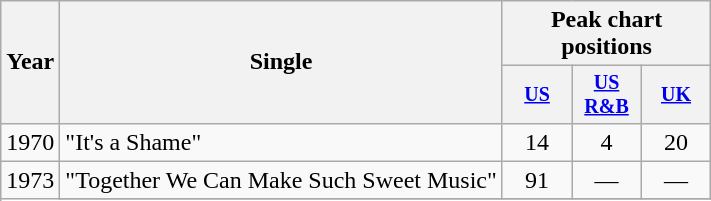<table class="wikitable" style="text-align:center;">
<tr>
<th rowspan="2">Year</th>
<th rowspan="2">Single</th>
<th colspan="3">Peak chart positions</th>
</tr>
<tr style="font-size:smaller;">
<th width="40"><a href='#'>US</a><br></th>
<th width="40"><a href='#'>US<br>R&B</a><br></th>
<th width="40"><a href='#'>UK</a></th>
</tr>
<tr>
<td rowspan="1">1970</td>
<td align="left">"It's a Shame"</td>
<td>14</td>
<td>4</td>
<td>20</td>
</tr>
<tr>
<td rowspan="2">1973</td>
<td align="left">"Together We Can Make Such Sweet Music"</td>
<td>91</td>
<td>—</td>
<td>—</td>
</tr>
<tr>
</tr>
</table>
